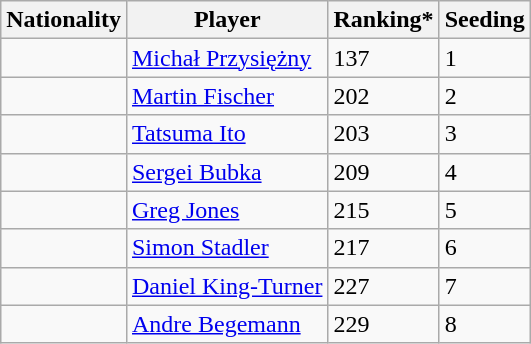<table class="wikitable" border="1">
<tr>
<th>Nationality</th>
<th>Player</th>
<th>Ranking*</th>
<th>Seeding</th>
</tr>
<tr>
<td></td>
<td><a href='#'>Michał Przysiężny</a></td>
<td>137</td>
<td>1</td>
</tr>
<tr>
<td></td>
<td><a href='#'>Martin Fischer</a></td>
<td>202</td>
<td>2</td>
</tr>
<tr>
<td></td>
<td><a href='#'>Tatsuma Ito</a></td>
<td>203</td>
<td>3</td>
</tr>
<tr>
<td></td>
<td><a href='#'>Sergei Bubka</a></td>
<td>209</td>
<td>4</td>
</tr>
<tr>
<td></td>
<td><a href='#'>Greg Jones</a></td>
<td>215</td>
<td>5</td>
</tr>
<tr>
<td></td>
<td><a href='#'>Simon Stadler</a></td>
<td>217</td>
<td>6</td>
</tr>
<tr>
<td></td>
<td><a href='#'>Daniel King-Turner</a></td>
<td>227</td>
<td>7</td>
</tr>
<tr>
<td></td>
<td><a href='#'>Andre Begemann</a></td>
<td>229</td>
<td>8</td>
</tr>
</table>
